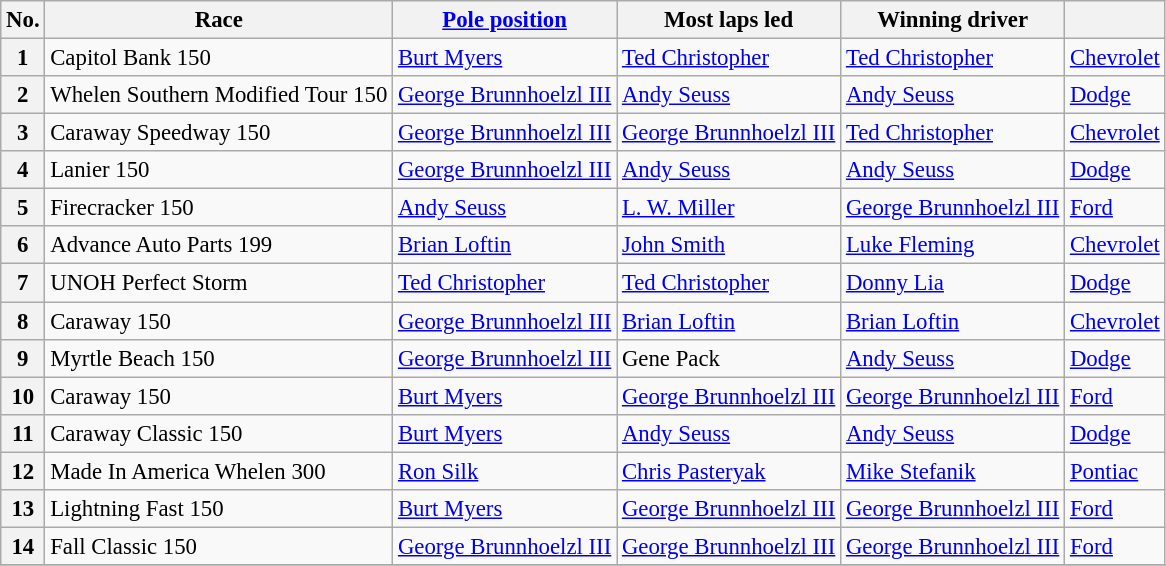<table class="wikitable sortable" style="font-size:95%">
<tr>
<th>No.</th>
<th>Race</th>
<th><a href='#'>Pole position</a></th>
<th>Most laps led</th>
<th>Winning driver</th>
<th></th>
</tr>
<tr>
<th>1</th>
<td>Capitol Bank 150</td>
<td><a href='#'>Burt Myers</a></td>
<td><a href='#'>Ted Christopher</a></td>
<td><a href='#'>Ted Christopher</a></td>
<td><a href='#'>Chevrolet</a></td>
</tr>
<tr>
<th>2</th>
<td>Whelen Southern Modified Tour 150</td>
<td><a href='#'>George Brunnhoelzl III</a></td>
<td><a href='#'>Andy Seuss</a></td>
<td><a href='#'>Andy Seuss</a></td>
<td><a href='#'>Dodge</a></td>
</tr>
<tr>
<th>3</th>
<td>Caraway Speedway 150</td>
<td><a href='#'>George Brunnhoelzl III</a></td>
<td><a href='#'>George Brunnhoelzl III</a></td>
<td><a href='#'>Ted Christopher</a></td>
<td><a href='#'>Chevrolet</a></td>
</tr>
<tr>
<th>4</th>
<td>Lanier 150</td>
<td><a href='#'>George Brunnhoelzl III</a></td>
<td><a href='#'>Andy Seuss</a></td>
<td><a href='#'>Andy Seuss</a></td>
<td><a href='#'>Dodge</a></td>
</tr>
<tr>
<th>5</th>
<td>Firecracker 150</td>
<td><a href='#'>Andy Seuss</a></td>
<td><a href='#'>L. W. Miller</a></td>
<td><a href='#'>George Brunnhoelzl III</a></td>
<td><a href='#'>Ford</a></td>
</tr>
<tr>
<th>6</th>
<td>Advance Auto Parts 199</td>
<td><a href='#'>Brian Loftin</a></td>
<td><a href='#'>John Smith</a></td>
<td><a href='#'>Luke Fleming</a></td>
<td><a href='#'>Chevrolet</a></td>
</tr>
<tr>
<th>7</th>
<td>UNOH Perfect Storm</td>
<td><a href='#'>Ted Christopher</a></td>
<td><a href='#'>Ted Christopher</a></td>
<td><a href='#'>Donny Lia</a></td>
<td><a href='#'>Dodge</a></td>
</tr>
<tr>
<th>8</th>
<td>Caraway 150</td>
<td><a href='#'>George Brunnhoelzl III</a></td>
<td><a href='#'>Brian Loftin</a></td>
<td><a href='#'>Brian Loftin</a></td>
<td><a href='#'>Chevrolet</a></td>
</tr>
<tr>
<th>9</th>
<td>Myrtle Beach 150</td>
<td><a href='#'>George Brunnhoelzl III</a></td>
<td>Gene Pack</td>
<td><a href='#'>Andy Seuss</a></td>
<td><a href='#'>Dodge</a></td>
</tr>
<tr>
<th>10</th>
<td>Caraway 150</td>
<td><a href='#'>Burt Myers</a></td>
<td><a href='#'>George Brunnhoelzl III</a></td>
<td><a href='#'>George Brunnhoelzl III</a></td>
<td><a href='#'>Ford</a></td>
</tr>
<tr>
<th>11</th>
<td>Caraway Classic 150</td>
<td><a href='#'>Burt Myers</a></td>
<td><a href='#'>Andy Seuss</a></td>
<td><a href='#'>Andy Seuss</a></td>
<td><a href='#'>Dodge</a></td>
</tr>
<tr>
<th>12</th>
<td>Made In America Whelen 300</td>
<td><a href='#'>Ron Silk</a></td>
<td><a href='#'>Chris Pasteryak</a></td>
<td><a href='#'>Mike Stefanik</a></td>
<td><a href='#'>Pontiac</a></td>
</tr>
<tr>
<th>13</th>
<td>Lightning Fast 150</td>
<td><a href='#'>Burt Myers</a></td>
<td><a href='#'>George Brunnhoelzl III</a></td>
<td><a href='#'>George Brunnhoelzl III</a></td>
<td><a href='#'>Ford</a></td>
</tr>
<tr>
<th>14</th>
<td>Fall Classic 150</td>
<td><a href='#'>George Brunnhoelzl III</a></td>
<td><a href='#'>George Brunnhoelzl III</a></td>
<td><a href='#'>George Brunnhoelzl III</a></td>
<td><a href='#'>Ford</a></td>
</tr>
<tr>
</tr>
</table>
